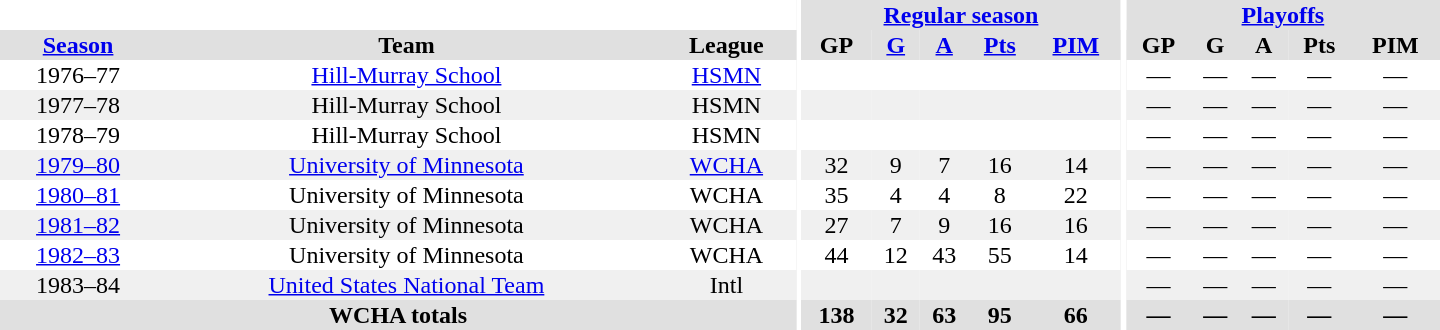<table border="0" cellpadding="1" cellspacing="0" style="text-align:center; width:60em">
<tr bgcolor="#e0e0e0">
<th colspan="3" bgcolor="#ffffff"></th>
<th rowspan="100" bgcolor="#ffffff"></th>
<th colspan="5"><a href='#'>Regular season</a></th>
<th rowspan="100" bgcolor="#ffffff"></th>
<th colspan="5"><a href='#'>Playoffs</a></th>
</tr>
<tr bgcolor="#e0e0e0">
<th><a href='#'>Season</a></th>
<th>Team</th>
<th>League</th>
<th>GP</th>
<th><a href='#'>G</a></th>
<th><a href='#'>A</a></th>
<th><a href='#'>Pts</a></th>
<th><a href='#'>PIM</a></th>
<th>GP</th>
<th>G</th>
<th>A</th>
<th>Pts</th>
<th>PIM</th>
</tr>
<tr>
<td>1976–77</td>
<td><a href='#'>Hill-Murray School</a></td>
<td><a href='#'>HSMN</a></td>
<td></td>
<td></td>
<td></td>
<td></td>
<td></td>
<td>—</td>
<td>—</td>
<td>—</td>
<td>—</td>
<td>—</td>
</tr>
<tr bgcolor="#f0f0f0">
<td>1977–78</td>
<td>Hill-Murray School</td>
<td>HSMN</td>
<td></td>
<td></td>
<td></td>
<td></td>
<td></td>
<td>—</td>
<td>—</td>
<td>—</td>
<td>—</td>
<td>—</td>
</tr>
<tr>
<td>1978–79</td>
<td>Hill-Murray School</td>
<td>HSMN</td>
<td></td>
<td></td>
<td></td>
<td></td>
<td></td>
<td>—</td>
<td>—</td>
<td>—</td>
<td>—</td>
<td>—</td>
</tr>
<tr bgcolor="#f0f0f0">
<td><a href='#'>1979–80</a></td>
<td><a href='#'>University of Minnesota</a></td>
<td><a href='#'>WCHA</a></td>
<td>32</td>
<td>9</td>
<td>7</td>
<td>16</td>
<td>14</td>
<td>—</td>
<td>—</td>
<td>—</td>
<td>—</td>
<td>—</td>
</tr>
<tr>
<td><a href='#'>1980–81</a></td>
<td>University of Minnesota</td>
<td>WCHA</td>
<td>35</td>
<td>4</td>
<td>4</td>
<td>8</td>
<td>22</td>
<td>—</td>
<td>—</td>
<td>—</td>
<td>—</td>
<td>—</td>
</tr>
<tr bgcolor="#f0f0f0">
<td><a href='#'>1981–82</a></td>
<td>University of Minnesota</td>
<td>WCHA</td>
<td>27</td>
<td>7</td>
<td>9</td>
<td>16</td>
<td>16</td>
<td>—</td>
<td>—</td>
<td>—</td>
<td>—</td>
<td>—</td>
</tr>
<tr>
<td><a href='#'>1982–83</a></td>
<td>University of Minnesota</td>
<td>WCHA</td>
<td>44</td>
<td>12</td>
<td>43</td>
<td>55</td>
<td>14</td>
<td>—</td>
<td>—</td>
<td>—</td>
<td>—</td>
<td>—</td>
</tr>
<tr bgcolor="#f0f0f0">
<td>1983–84</td>
<td><a href='#'>United States National Team</a></td>
<td>Intl</td>
<td></td>
<td></td>
<td></td>
<td></td>
<td></td>
<td>—</td>
<td>—</td>
<td>—</td>
<td>—</td>
<td>—</td>
</tr>
<tr bgcolor="#e0e0e0">
<th colspan="3">WCHA totals</th>
<th>138</th>
<th>32</th>
<th>63</th>
<th>95</th>
<th>66</th>
<th>—</th>
<th>—</th>
<th>—</th>
<th>—</th>
<th>—</th>
</tr>
</table>
